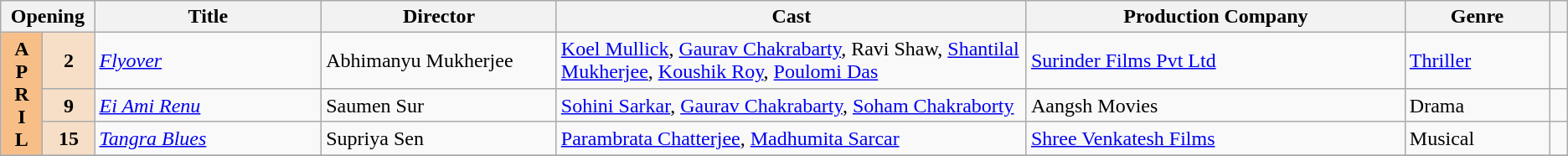<table class="wikitable sortable">
<tr>
<th colspan="2" style="width:6%;"><strong>Opening</strong></th>
<th>Title</th>
<th style="width:15%;">Director</th>
<th style="width:30%;">Cast</th>
<th>Production Company</th>
<th>Genre</th>
<th></th>
</tr>
<tr April>
<th rowspan="3" style="text-align:center; background:#f7bf87">A<br>P<br>R<br>I<br>L</th>
<td rowspan="1" style="text-align:center; background:#f7dfc7"><strong>2</strong></td>
<td><em><a href='#'>Flyover</a></em></td>
<td>Abhimanyu Mukherjee</td>
<td><a href='#'>Koel Mullick</a>, <a href='#'>Gaurav Chakrabarty</a>, Ravi Shaw, <a href='#'>Shantilal Mukherjee</a>, <a href='#'>Koushik Roy</a>, <a href='#'>Poulomi Das</a></td>
<td><a href='#'>Surinder Films Pvt Ltd</a></td>
<td><a href='#'>Thriller</a></td>
<td></td>
</tr>
<tr>
<td rowspan="1" style="text-align:center; background:#f7dfc7"><strong>9</strong></td>
<td><em><a href='#'>Ei Ami Renu</a></em></td>
<td>Saumen Sur</td>
<td><a href='#'>Sohini Sarkar</a>, <a href='#'>Gaurav Chakrabarty</a>, <a href='#'>Soham Chakraborty</a></td>
<td>Aangsh Movies</td>
<td>Drama</td>
<td></td>
</tr>
<tr>
<td rowspan="1" style="text-align:center; background:#f7dfc7"><strong>15</strong></td>
<td><em><a href='#'>Tangra Blues</a></em></td>
<td>Supriya Sen</td>
<td><a href='#'>Parambrata Chatterjee</a>, <a href='#'>Madhumita Sarcar</a></td>
<td><a href='#'>Shree Venkatesh Films</a></td>
<td>Musical</td>
<td></td>
</tr>
<tr>
</tr>
</table>
